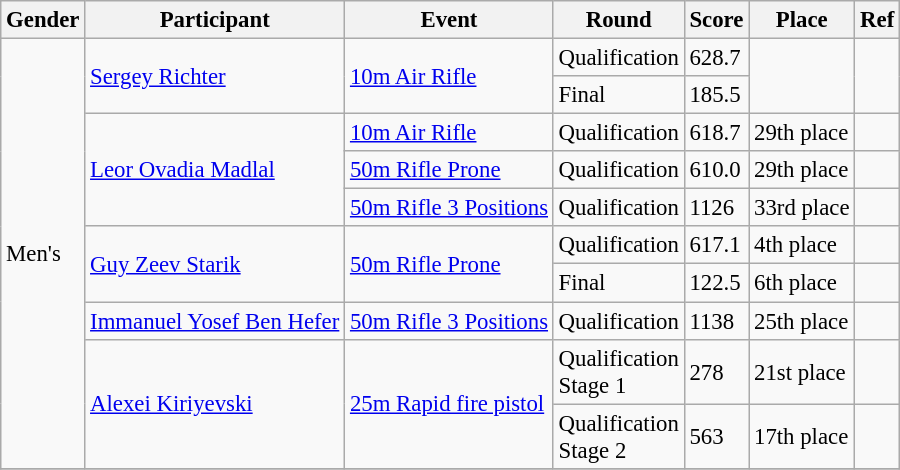<table class="wikitable" style="font-size: 95%;">
<tr>
<th>Gender</th>
<th>Participant</th>
<th>Event</th>
<th>Round</th>
<th>Score</th>
<th>Place</th>
<th>Ref</th>
</tr>
<tr>
<td rowspan=10>Men's</td>
<td rowspan=2><a href='#'>Sergey Richter</a></td>
<td rowspan=2><a href='#'>10m Air Rifle</a></td>
<td>Qualification</td>
<td>628.7</td>
<td rowspan=2></td>
<td rowspan=2></td>
</tr>
<tr>
<td>Final</td>
<td>185.5</td>
</tr>
<tr>
<td rowspan=3><a href='#'>Leor Ovadia Madlal</a></td>
<td rowspan=1><a href='#'>10m Air Rifle</a></td>
<td>Qualification</td>
<td>618.7</td>
<td>29th place</td>
<td></td>
</tr>
<tr>
<td rowspan=1><a href='#'>50m Rifle Prone</a></td>
<td>Qualification</td>
<td>610.0</td>
<td>29th place</td>
<td></td>
</tr>
<tr>
<td rowspan=1><a href='#'>50m Rifle 3 Positions</a></td>
<td>Qualification</td>
<td>1126</td>
<td>33rd place</td>
<td></td>
</tr>
<tr>
<td rowspan=2><a href='#'>Guy Zeev Starik</a></td>
<td rowspan=2><a href='#'>50m Rifle Prone</a></td>
<td>Qualification</td>
<td>617.1</td>
<td>4th place</td>
<td></td>
</tr>
<tr>
<td>Final</td>
<td>122.5</td>
<td>6th place</td>
<td></td>
</tr>
<tr>
<td><a href='#'>Immanuel Yosef Ben Hefer</a></td>
<td rowspan=1><a href='#'>50m Rifle 3 Positions</a></td>
<td>Qualification</td>
<td>1138</td>
<td>25th place</td>
<td></td>
</tr>
<tr>
<td rowspan=2><a href='#'>Alexei Kiriyevski</a></td>
<td rowspan=2><a href='#'>25m Rapid fire pistol</a></td>
<td>Qualification<br>Stage 1</td>
<td>278</td>
<td>21st place</td>
<td></td>
</tr>
<tr>
<td>Qualification<br>Stage 2</td>
<td>563</td>
<td>17th place</td>
<td></td>
</tr>
<tr>
</tr>
</table>
